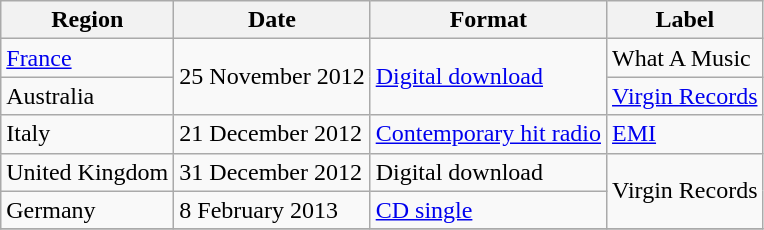<table class=wikitable>
<tr>
<th>Region</th>
<th>Date</th>
<th>Format</th>
<th>Label</th>
</tr>
<tr>
<td><a href='#'>France</a></td>
<td rowspan=2>25 November 2012</td>
<td rowspan=2><a href='#'>Digital download</a></td>
<td>What A Music</td>
</tr>
<tr>
<td>Australia</td>
<td><a href='#'>Virgin Records</a></td>
</tr>
<tr>
<td>Italy</td>
<td>21 December 2012</td>
<td><a href='#'>Contemporary hit radio</a></td>
<td><a href='#'>EMI</a></td>
</tr>
<tr>
<td>United Kingdom</td>
<td>31 December 2012</td>
<td>Digital download</td>
<td rowspan="2">Virgin Records</td>
</tr>
<tr>
<td>Germany</td>
<td>8 February 2013</td>
<td><a href='#'>CD single</a></td>
</tr>
<tr>
</tr>
</table>
